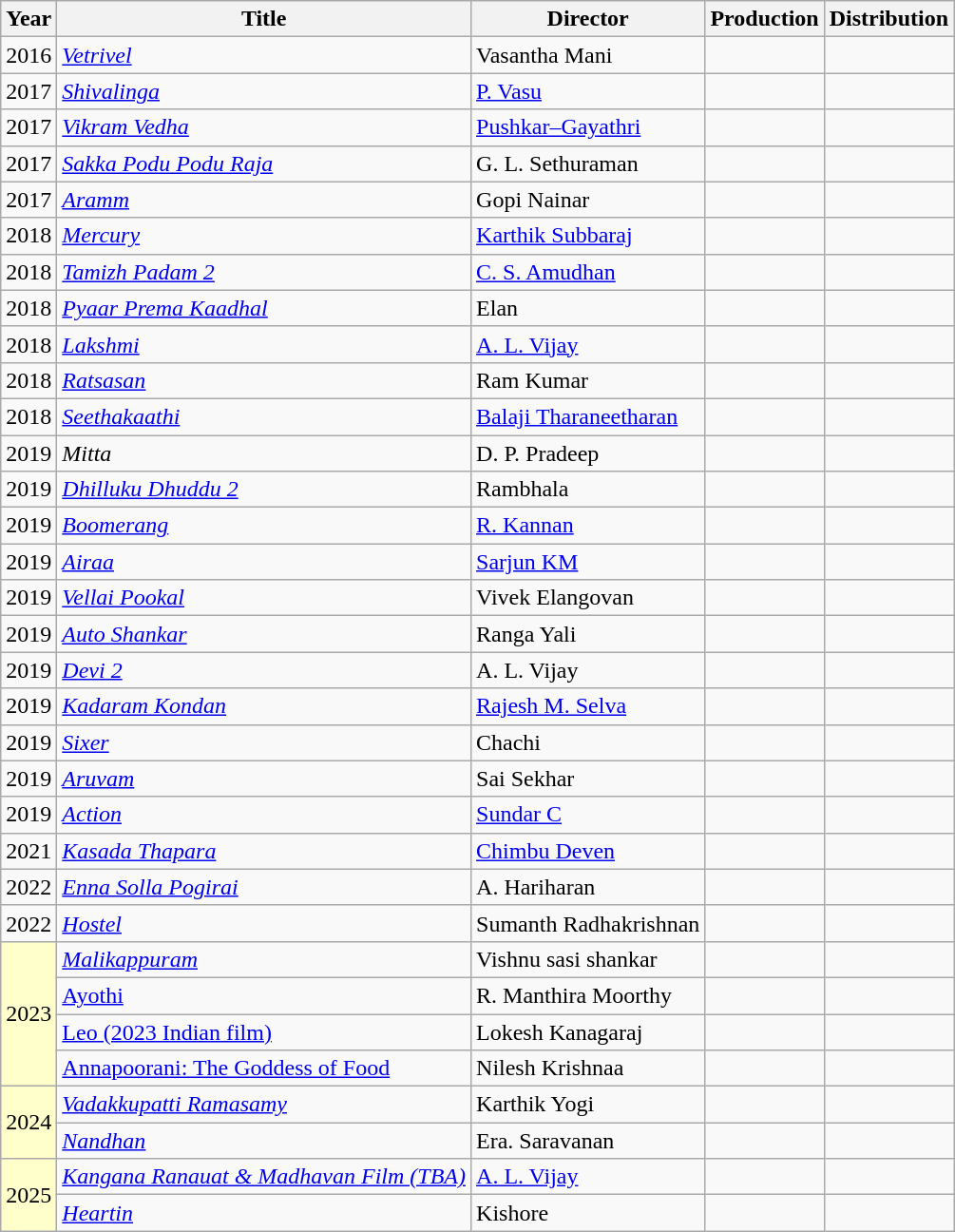<table class="wikitable">
<tr>
<th>Year</th>
<th>Title</th>
<th>Director</th>
<th>Production</th>
<th>Distribution</th>
</tr>
<tr>
<td>2016</td>
<td><em><a href='#'>Vetrivel</a></em></td>
<td>Vasantha Mani</td>
<td style="text-align: center;"></td>
<td style="text-align: center;"></td>
</tr>
<tr>
<td>2017</td>
<td><em><a href='#'>Shivalinga</a></em></td>
<td><a href='#'>P. Vasu</a></td>
<td style="text-align: center;"></td>
<td style="text-align: center;"></td>
</tr>
<tr>
<td>2017</td>
<td><em><a href='#'>Vikram Vedha</a></em></td>
<td><a href='#'>Pushkar–Gayathri</a></td>
<td style="text-align: center;"></td>
<td style="text-align: center;"></td>
</tr>
<tr>
<td>2017</td>
<td><em><a href='#'>Sakka Podu Podu Raja</a></em></td>
<td>G. L. Sethuraman</td>
<td style="text-align: center;"></td>
<td style="text-align: center;"></td>
</tr>
<tr>
<td>2017</td>
<td><em><a href='#'>Aramm</a></em></td>
<td>Gopi Nainar</td>
<td style="text-align: center;"></td>
<td style="text-align: center;"></td>
</tr>
<tr>
<td>2018</td>
<td><em><a href='#'>Mercury</a></em></td>
<td><a href='#'>Karthik Subbaraj</a></td>
<td style="text-align: center;"></td>
<td style="text-align: center;"></td>
</tr>
<tr>
<td>2018</td>
<td><em><a href='#'>Tamizh Padam 2</a></em></td>
<td><a href='#'>C. S. Amudhan</a></td>
<td style="text-align: center;"></td>
<td style="text-align: center;"></td>
</tr>
<tr>
<td>2018</td>
<td><em><a href='#'>Pyaar Prema Kaadhal</a></em></td>
<td>Elan</td>
<td style="text-align: center;"></td>
<td style="text-align: center;"></td>
</tr>
<tr>
<td>2018</td>
<td><em><a href='#'>Lakshmi</a></em></td>
<td><a href='#'>A. L. Vijay</a></td>
<td style="text-align: center;"></td>
<td style="text-align: center;"></td>
</tr>
<tr>
<td>2018</td>
<td><em><a href='#'>Ratsasan</a></em></td>
<td>Ram Kumar</td>
<td style="text-align: center;"></td>
<td style="text-align: center;"></td>
</tr>
<tr>
<td>2018</td>
<td><em><a href='#'>Seethakaathi</a></em></td>
<td><a href='#'>Balaji Tharaneetharan</a></td>
<td style="text-align: center;"></td>
<td style="text-align: center;"></td>
</tr>
<tr>
<td>2019</td>
<td><em>Mitta</em></td>
<td>D. P. Pradeep</td>
<td style="text-align: center;"></td>
<td style="text-align: center;"></td>
</tr>
<tr>
<td>2019</td>
<td><em><a href='#'>Dhilluku Dhuddu 2</a></em></td>
<td>Rambhala</td>
<td style="text-align: center;"></td>
<td style="text-align: center;"></td>
</tr>
<tr>
<td>2019</td>
<td><em><a href='#'>Boomerang</a></em></td>
<td><a href='#'>R. Kannan</a></td>
<td style="text-align: center;"></td>
<td style="text-align: center;"></td>
</tr>
<tr>
<td>2019</td>
<td><em><a href='#'>Airaa</a></em></td>
<td><a href='#'>Sarjun KM</a></td>
<td style="text-align: center;"></td>
<td style="text-align: center;"></td>
</tr>
<tr>
<td>2019</td>
<td><em><a href='#'>Vellai Pookal</a></em></td>
<td>Vivek Elangovan</td>
<td style="text-align: center;"></td>
<td style="text-align: center;"></td>
</tr>
<tr>
<td>2019</td>
<td><em><a href='#'>Auto Shankar</a></em></td>
<td>Ranga Yali</td>
<td style="text-align: center;"></td>
<td style="text-align: center;"></td>
</tr>
<tr>
<td>2019</td>
<td><em><a href='#'>Devi 2</a></em></td>
<td>A. L. Vijay</td>
<td style="text-align: center;"></td>
<td style="text-align: center;"></td>
</tr>
<tr>
<td>2019</td>
<td><em><a href='#'>Kadaram Kondan</a></em></td>
<td><a href='#'>Rajesh M. Selva</a></td>
<td style="text-align: center;"></td>
<td style="text-align: center;"></td>
</tr>
<tr>
<td>2019</td>
<td><em><a href='#'>Sixer</a></em></td>
<td>Chachi</td>
<td style="text-align: center;"></td>
<td style="text-align: center;"></td>
</tr>
<tr>
<td>2019</td>
<td><em><a href='#'>Aruvam</a></em></td>
<td>Sai Sekhar</td>
<td style="text-align: center;"></td>
<td style="text-align: center;"></td>
</tr>
<tr>
<td>2019</td>
<td><em><a href='#'>Action</a></em></td>
<td><a href='#'>Sundar C</a></td>
<td style="text-align: center;"></td>
<td style="text-align: center;"></td>
</tr>
<tr>
<td>2021</td>
<td><em><a href='#'>Kasada Thapara</a></em></td>
<td><a href='#'>Chimbu Deven</a></td>
<td style="text-align: center;"></td>
<td style="text-align: center;"></td>
</tr>
<tr>
<td>2022</td>
<td><em><a href='#'>Enna Solla Pogirai</a></em></td>
<td>A. Hariharan</td>
<td style="text-align: center;"></td>
<td style="text-align: center;"></td>
</tr>
<tr>
<td>2022</td>
<td><em><a href='#'>Hostel</a></em></td>
<td>Sumanth Radhakrishnan</td>
<td style="text-align: center;"></td>
<td style="text-align: center;"></td>
</tr>
<tr>
<td rowspan="4" style="background:#ffc;">2023</td>
<td><em><a href='#'>Malikappuram</a></em></td>
<td>Vishnu sasi shankar</td>
<td style="text-align: center;"></td>
<td style="text-align: center;"></td>
</tr>
<tr>
<td><a href='#'>Ayothi</a></td>
<td>R. Manthira Moorthy</td>
<td style="text-align: center;"></td>
<td style="text-align: center;"></td>
</tr>
<tr>
<td><a href='#'>Leo (2023 Indian film)</a></td>
<td>Lokesh Kanagaraj</td>
<td style="text-align: center;"></td>
<td style="text-align: center;"></td>
</tr>
<tr>
<td><a href='#'>Annapoorani: The Goddess of Food</a></td>
<td>Nilesh Krishnaa</td>
<td style="text-align: center;"></td>
<td style="text-align: center;"></td>
</tr>
<tr>
<td rowspan="2" style="background:#ffc;">2024</td>
<td><em><a href='#'>Vadakkupatti Ramasamy</a></em></td>
<td>Karthik Yogi</td>
<td style="text-align: center;"></td>
<td style="text-align: center;"></td>
</tr>
<tr>
<td><em><a href='#'>Nandhan</a></em></td>
<td>Era. Saravanan</td>
<td style="text-align: center;"></td>
<td style="text-align: center;"></td>
</tr>
<tr>
<td rowspan="2" style="background:#ffc;">2025</td>
<td><em><a href='#'>Kangana Ranauat & Madhavan Film (TBA)</a></em></td>
<td><a href='#'>A. L. Vijay</a></td>
<td style="text-align: center;"></td>
<td style="text-align: center;"></td>
</tr>
<tr>
<td><em><a href='#'>Heartin</a></em></td>
<td>Kishore</td>
<td style="text-align: center;"></td>
<td style="text-align: center;"></td>
</tr>
</table>
